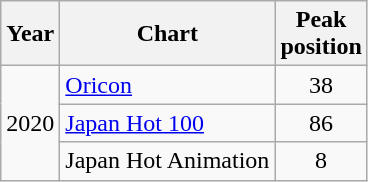<table class="wikitable">
<tr>
<th>Year</th>
<th>Chart</th>
<th>Peak<br>position</th>
</tr>
<tr>
<td rowspan="3">2020</td>
<td><a href='#'>Oricon</a></td>
<td style="text-align:center">38</td>
</tr>
<tr>
<td><a href='#'>Japan Hot 100</a></td>
<td style="text-align:center">86</td>
</tr>
<tr>
<td>Japan Hot Animation</td>
<td style="text-align:center">8</td>
</tr>
</table>
